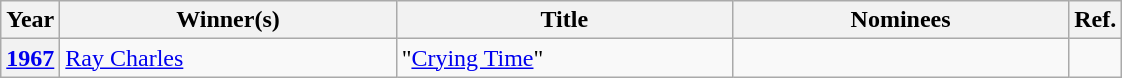<table class="wikitable sortable">
<tr>
<th scope="col">Year</th>
<th scope="col" width=30%>Winner(s)</th>
<th scope="col" width=30%>Title</th>
<th scope="col" class="unsortable" width=30%>Nominees</th>
<th scope="col" class="unsortable">Ref.</th>
</tr>
<tr>
<th scope="row" align="center"><a href='#'>1967</a></th>
<td><a href='#'>Ray Charles</a></td>
<td>"<a href='#'>Crying Time</a>"</td>
<td></td>
<td align="center"></td>
</tr>
</table>
